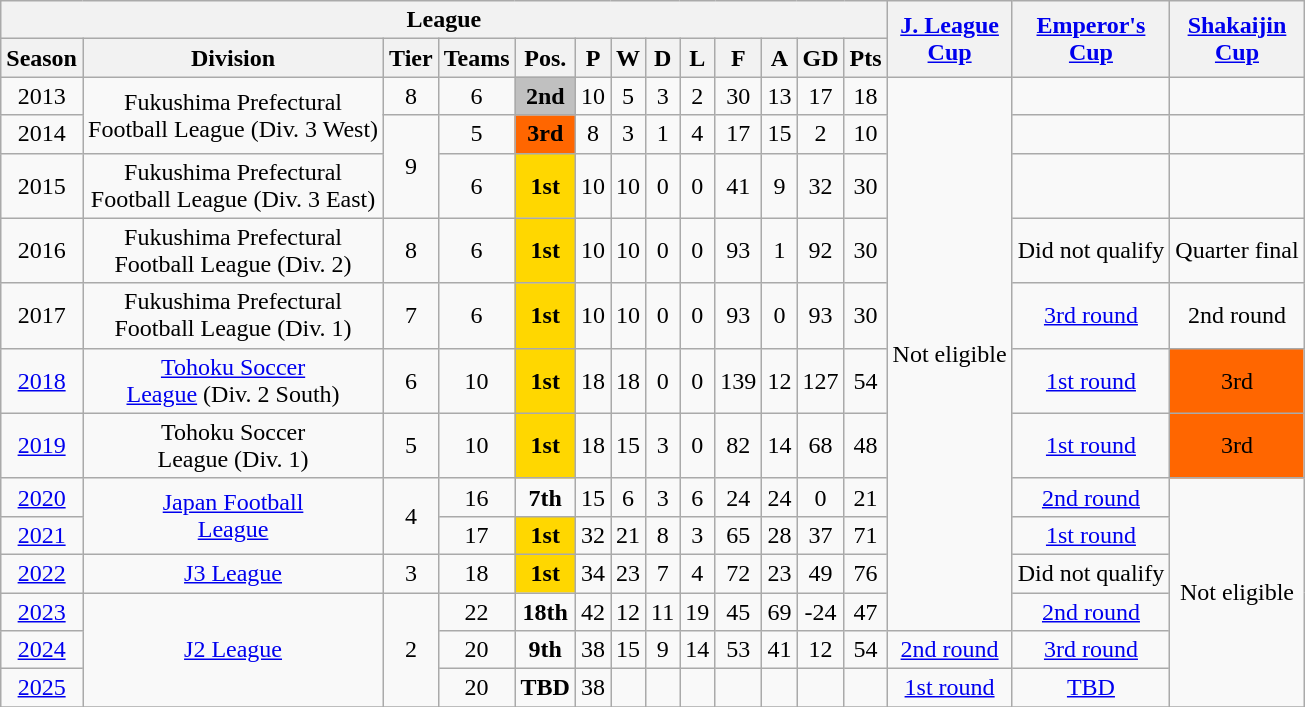<table class="wikitable" style="text-align:center;">
<tr>
<th colspan="13">League</th>
<th rowspan="2"><a href='#'>J. League<br>Cup</a></th>
<th rowspan="2"><a href='#'>Emperor's<br>Cup</a></th>
<th rowspan="2"><a href='#'>Shakaijin<br>Cup</a></th>
</tr>
<tr>
<th>Season</th>
<th>Division</th>
<th>Tier</th>
<th>Teams</th>
<th>Pos.</th>
<th>P</th>
<th>W</th>
<th>D</th>
<th>L</th>
<th>F</th>
<th>A</th>
<th>GD</th>
<th>Pts</th>
</tr>
<tr>
<td>2013</td>
<td rowspan="2">Fukushima Prefectural<br>Football League (Div. 3 West)</td>
<td>8</td>
<td>6</td>
<td bgcolor="silver"><strong>2nd</strong></td>
<td>10</td>
<td>5</td>
<td>3</td>
<td>2</td>
<td>30</td>
<td>13</td>
<td>17</td>
<td>18</td>
<td rowspan="11">Not eligible</td>
<td></td>
<td></td>
</tr>
<tr>
<td>2014</td>
<td rowspan="2">9</td>
<td>5</td>
<td bgcolor="ff6600"><strong>3rd</strong></td>
<td>8</td>
<td>3</td>
<td>1</td>
<td>4</td>
<td>17</td>
<td>15</td>
<td>2</td>
<td>10</td>
<td></td>
<td></td>
</tr>
<tr>
<td>2015</td>
<td>Fukushima Prefectural<br>Football League (Div. 3 East)</td>
<td>6</td>
<td bgcolor=gold><strong>1st</strong></td>
<td>10</td>
<td>10</td>
<td>0</td>
<td>0</td>
<td>41</td>
<td>9</td>
<td>32</td>
<td>30</td>
<td></td>
<td></td>
</tr>
<tr>
<td>2016</td>
<td>Fukushima Prefectural<br>Football League (Div. 2)</td>
<td>8</td>
<td>6</td>
<td bgcolor="gold"><strong>1st</strong></td>
<td>10</td>
<td>10</td>
<td>0</td>
<td>0</td>
<td>93</td>
<td>1</td>
<td>92</td>
<td>30</td>
<td>Did not qualify</td>
<td>Quarter final</td>
</tr>
<tr>
<td>2017</td>
<td>Fukushima Prefectural<br>Football League (Div. 1)</td>
<td>7</td>
<td>6</td>
<td bgcolor="gold"><strong>1st</strong></td>
<td>10</td>
<td>10</td>
<td>0</td>
<td>0</td>
<td>93</td>
<td>0</td>
<td>93</td>
<td>30</td>
<td><a href='#'>3rd round</a></td>
<td>2nd round</td>
</tr>
<tr>
<td><a href='#'>2018</a></td>
<td><a href='#'>Tohoku Soccer<br>League</a> (Div. 2 South)</td>
<td>6</td>
<td>10</td>
<td bgcolor="gold"><strong>1st</strong></td>
<td>18</td>
<td>18</td>
<td>0</td>
<td>0</td>
<td>139</td>
<td>12</td>
<td>127</td>
<td>54</td>
<td><a href='#'>1st round</a></td>
<td bgcolor=ff6600>3rd</td>
</tr>
<tr>
<td><a href='#'>2019</a></td>
<td>Tohoku Soccer<br>League (Div. 1)</td>
<td>5</td>
<td>10</td>
<td bgcolor="gold"><strong>1st</strong></td>
<td>18</td>
<td>15</td>
<td>3</td>
<td>0</td>
<td>82</td>
<td>14</td>
<td>68</td>
<td>48</td>
<td><a href='#'>1st round</a></td>
<td bgcolor=ff6600>3rd</td>
</tr>
<tr>
<td><a href='#'>2020</a></td>
<td rowspan="2"><a href='#'>Japan Football<br>League</a></td>
<td rowspan="2">4</td>
<td>16</td>
<td><strong>7th</strong></td>
<td>15</td>
<td>6</td>
<td>3</td>
<td>6</td>
<td>24</td>
<td>24</td>
<td>0</td>
<td>21</td>
<td><a href='#'>2nd round</a></td>
<td rowspan="6">Not eligible</td>
</tr>
<tr>
<td><a href='#'>2021</a></td>
<td>17</td>
<td bgcolor=gold><strong>1st</strong></td>
<td>32</td>
<td>21</td>
<td>8</td>
<td>3</td>
<td>65</td>
<td>28</td>
<td>37</td>
<td>71</td>
<td><a href='#'>1st round</a></td>
</tr>
<tr>
<td><a href='#'>2022</a></td>
<td><a href='#'>J3 League</a></td>
<td>3</td>
<td>18</td>
<td bgcolor="gold"><strong>1st</strong></td>
<td>34</td>
<td>23</td>
<td>7</td>
<td>4</td>
<td>72</td>
<td>23</td>
<td>49</td>
<td>76</td>
<td>Did not qualify</td>
</tr>
<tr>
<td><a href='#'>2023</a></td>
<td rowspan="3"><a href='#'>J2 League</a></td>
<td rowspan="3">2</td>
<td>22</td>
<td><strong>18th</strong></td>
<td>42</td>
<td>12</td>
<td>11</td>
<td>19</td>
<td>45</td>
<td>69</td>
<td>-24</td>
<td>47</td>
<td><a href='#'>2nd round</a></td>
</tr>
<tr>
<td><a href='#'>2024</a></td>
<td>20</td>
<td><strong>9th</strong></td>
<td>38</td>
<td>15</td>
<td>9</td>
<td>14</td>
<td>53</td>
<td>41</td>
<td>12</td>
<td>54</td>
<td><a href='#'>2nd round</a></td>
<td><a href='#'>3rd round</a></td>
</tr>
<tr>
<td><a href='#'>2025</a></td>
<td>20</td>
<td><strong>TBD</strong></td>
<td>38</td>
<td></td>
<td></td>
<td></td>
<td></td>
<td></td>
<td></td>
<td></td>
<td><a href='#'>1st round</a></td>
<td><a href='#'>TBD</a></td>
</tr>
<tr>
</tr>
</table>
